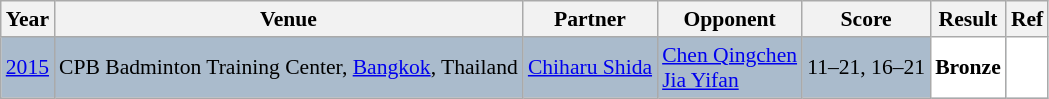<table class="sortable wikitable" style="font-size: 90%;">
<tr>
<th>Year</th>
<th>Venue</th>
<th>Partner</th>
<th>Opponent</th>
<th>Score</th>
<th>Result</th>
<th>Ref</th>
</tr>
<tr style="background:#AABBCC">
<td align="center"><a href='#'>2015</a></td>
<td align="left">CPB Badminton Training Center, <a href='#'>Bangkok</a>, Thailand</td>
<td align="left"> <a href='#'>Chiharu Shida</a></td>
<td align="left"> <a href='#'>Chen Qingchen</a><br> <a href='#'>Jia Yifan</a></td>
<td align="left">11–21, 16–21</td>
<td style="text-align:left; background:white"> <strong>Bronze</strong></td>
<td style="text-align:center; background:white"></td>
</tr>
</table>
